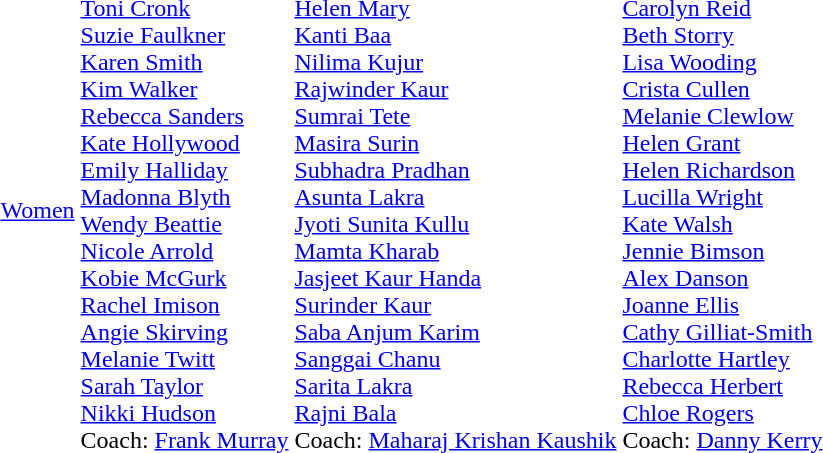<table>
<tr>
<td><a href='#'>Women</a></td>
<td><br><a href='#'>Toni Cronk</a><br><a href='#'>Suzie Faulkner</a><br><a href='#'>Karen Smith</a><br><a href='#'>Kim Walker</a><br><a href='#'>Rebecca Sanders</a><br><a href='#'>Kate Hollywood</a><br><a href='#'>Emily Halliday</a><br><a href='#'>Madonna Blyth</a><br><a href='#'>Wendy Beattie</a><br><a href='#'>Nicole Arrold</a><br><a href='#'>Kobie McGurk</a><br><a href='#'>Rachel Imison</a><br><a href='#'>Angie Skirving</a><br><a href='#'>Melanie Twitt</a><br><a href='#'>Sarah Taylor</a><br><a href='#'>Nikki Hudson</a><br>Coach: <a href='#'>Frank Murray</a></td>
<td><br><a href='#'>Helen Mary</a><br><a href='#'>Kanti Baa</a><br><a href='#'>Nilima Kujur</a><br><a href='#'>Rajwinder Kaur</a><br><a href='#'>Sumrai Tete</a><br><a href='#'>Masira Surin</a><br><a href='#'>Subhadra Pradhan</a><br><a href='#'>Asunta Lakra</a><br><a href='#'>Jyoti Sunita Kullu</a><br><a href='#'>Mamta Kharab</a><br><a href='#'>Jasjeet Kaur Handa</a><br><a href='#'>Surinder Kaur</a><br><a href='#'>Saba Anjum Karim</a><br><a href='#'>Sanggai Chanu</a><br><a href='#'>Sarita Lakra</a><br><a href='#'>Rajni Bala</a><br>Coach: <a href='#'>Maharaj Krishan Kaushik</a></td>
<td><br><a href='#'>Carolyn Reid</a><br><a href='#'>Beth Storry</a><br><a href='#'>Lisa Wooding</a><br><a href='#'>Crista Cullen</a><br><a href='#'>Melanie Clewlow</a><br><a href='#'>Helen Grant</a><br><a href='#'>Helen Richardson</a><br><a href='#'>Lucilla Wright</a><br><a href='#'>Kate Walsh</a><br><a href='#'>Jennie Bimson</a><br><a href='#'>Alex Danson</a><br><a href='#'>Joanne Ellis</a><br><a href='#'>Cathy Gilliat-Smith</a><br><a href='#'>Charlotte Hartley</a><br><a href='#'>Rebecca Herbert</a><br><a href='#'>Chloe Rogers</a><br>Coach: <a href='#'>Danny Kerry</a></td>
</tr>
</table>
